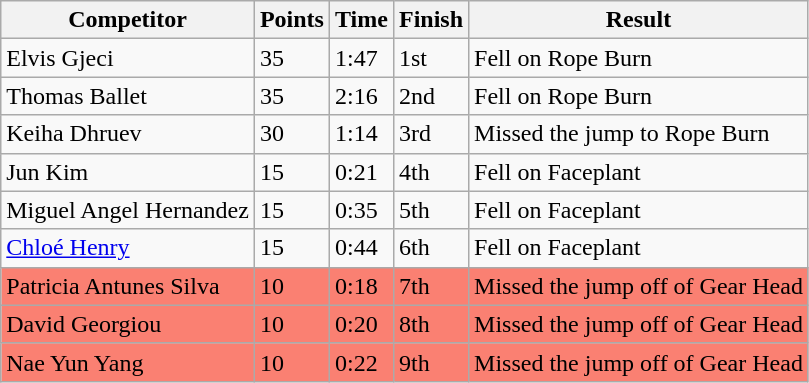<table class="wikitable sortable">
<tr>
<th>Competitor</th>
<th>Points</th>
<th>Time</th>
<th>Finish</th>
<th>Result</th>
</tr>
<tr>
<td> Elvis Gjeci</td>
<td>35</td>
<td>1:47</td>
<td>1st</td>
<td>Fell on Rope Burn</td>
</tr>
<tr>
<td> Thomas Ballet</td>
<td>35</td>
<td>2:16</td>
<td>2nd</td>
<td>Fell on Rope Burn</td>
</tr>
<tr>
<td> Keiha Dhruev</td>
<td>30</td>
<td>1:14</td>
<td>3rd</td>
<td>Missed the jump to Rope Burn</td>
</tr>
<tr>
<td> Jun Kim</td>
<td>15</td>
<td>0:21</td>
<td>4th</td>
<td>Fell on Faceplant</td>
</tr>
<tr>
<td> Miguel Angel Hernandez</td>
<td>15</td>
<td>0:35</td>
<td>5th</td>
<td>Fell on Faceplant</td>
</tr>
<tr>
<td> <a href='#'>Chloé Henry</a></td>
<td>15</td>
<td>0:44</td>
<td>6th</td>
<td>Fell on Faceplant</td>
</tr>
<tr style="background-color:#fa8072">
<td> Patricia Antunes Silva</td>
<td>10</td>
<td>0:18</td>
<td>7th</td>
<td>Missed the jump off of Gear Head</td>
</tr>
<tr style="background-color:#fa8072">
<td> David Georgiou</td>
<td>10</td>
<td>0:20</td>
<td>8th</td>
<td>Missed the jump off of Gear Head</td>
</tr>
<tr style="background-color:#fa8072">
<td> Nae Yun Yang</td>
<td>10</td>
<td>0:22</td>
<td>9th</td>
<td>Missed the jump off of Gear Head</td>
</tr>
</table>
